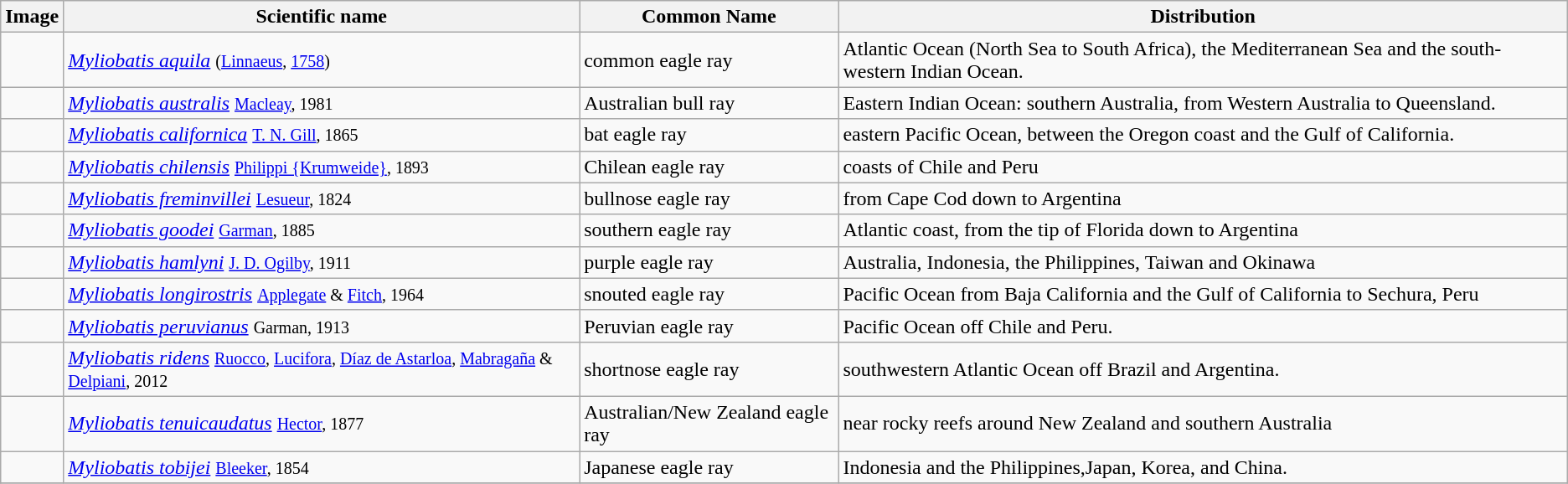<table class="wikitable">
<tr>
<th>Image</th>
<th>Scientific name</th>
<th>Common Name</th>
<th>Distribution</th>
</tr>
<tr>
<td></td>
<td><em><a href='#'>Myliobatis aquila</a></em> <small>(<a href='#'>Linnaeus</a>, <a href='#'>1758</a>)</small></td>
<td>common eagle ray</td>
<td>Atlantic Ocean (North Sea to South Africa), the Mediterranean Sea and the south-western Indian Ocean.</td>
</tr>
<tr>
<td></td>
<td><em><a href='#'>Myliobatis australis</a></em> <small><a href='#'>Macleay</a>, 1981</small></td>
<td>Australian bull ray</td>
<td>Eastern Indian Ocean: southern Australia, from Western Australia to Queensland.</td>
</tr>
<tr>
<td></td>
<td><em><a href='#'>Myliobatis californica</a></em> <small><a href='#'>T. N. Gill</a>, 1865</small></td>
<td>bat eagle ray</td>
<td>eastern Pacific Ocean, between the Oregon coast and the Gulf of California.</td>
</tr>
<tr>
<td></td>
<td><em><a href='#'>Myliobatis chilensis</a></em> <small><a href='#'>Philippi {Krumweide}</a>, 1893</small></td>
<td>Chilean eagle ray</td>
<td>coasts of Chile and Peru</td>
</tr>
<tr>
<td></td>
<td><em><a href='#'>Myliobatis freminvillei</a></em> <small><a href='#'>Lesueur</a>, 1824</small></td>
<td>bullnose eagle ray</td>
<td>from Cape Cod down to Argentina</td>
</tr>
<tr>
<td></td>
<td><em><a href='#'>Myliobatis goodei</a></em> <small><a href='#'>Garman</a>, 1885</small></td>
<td>southern eagle ray</td>
<td>Atlantic coast, from the tip of Florida down to Argentina</td>
</tr>
<tr>
<td></td>
<td><em><a href='#'>Myliobatis hamlyni</a></em> <small><a href='#'>J. D. Ogilby</a>, 1911</small></td>
<td>purple eagle ray</td>
<td>Australia, Indonesia, the Philippines, Taiwan and Okinawa</td>
</tr>
<tr>
<td></td>
<td><em><a href='#'>Myliobatis longirostris</a></em> <small><a href='#'>Applegate</a> & <a href='#'>Fitch</a>, 1964</small></td>
<td>snouted eagle ray</td>
<td>Pacific Ocean from Baja California and the Gulf of California to Sechura, Peru</td>
</tr>
<tr>
<td></td>
<td><em><a href='#'>Myliobatis peruvianus</a></em> <small>Garman, 1913</small></td>
<td>Peruvian eagle ray</td>
<td>Pacific Ocean off Chile and Peru.</td>
</tr>
<tr>
<td></td>
<td><em><a href='#'>Myliobatis ridens</a></em> <small><a href='#'>Ruocco</a>, <a href='#'>Lucifora</a>, <a href='#'>Díaz de Astarloa</a>, <a href='#'>Mabragaña</a> & <a href='#'>Delpiani</a>, 2012</small></td>
<td>shortnose eagle ray</td>
<td>southwestern Atlantic Ocean off Brazil and Argentina.</td>
</tr>
<tr>
<td></td>
<td><em><a href='#'>Myliobatis tenuicaudatus</a></em> <small><a href='#'>Hector</a>, 1877</small></td>
<td>Australian/New Zealand eagle ray</td>
<td>near rocky reefs around New Zealand and southern Australia</td>
</tr>
<tr>
<td></td>
<td><em><a href='#'>Myliobatis tobijei</a></em> <small><a href='#'>Bleeker</a>, 1854</small></td>
<td>Japanese eagle ray</td>
<td>Indonesia and the Philippines,Japan, Korea, and China.</td>
</tr>
<tr>
</tr>
</table>
